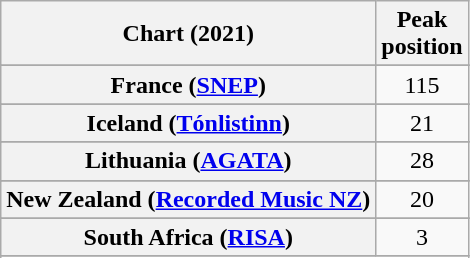<table class="wikitable sortable plainrowheaders" style="text-align:center">
<tr>
<th scope="col">Chart (2021)</th>
<th scope="col">Peak<br>position</th>
</tr>
<tr>
</tr>
<tr>
</tr>
<tr>
</tr>
<tr>
<th scope="row">France (<a href='#'>SNEP</a>)</th>
<td>115</td>
</tr>
<tr>
</tr>
<tr>
</tr>
<tr>
<th scope="row">Iceland (<a href='#'>Tónlistinn</a>)</th>
<td>21</td>
</tr>
<tr>
</tr>
<tr>
<th scope="row">Lithuania (<a href='#'>AGATA</a>)</th>
<td>28</td>
</tr>
<tr>
</tr>
<tr>
<th scope="row">New Zealand (<a href='#'>Recorded Music NZ</a>)</th>
<td>20</td>
</tr>
<tr>
</tr>
<tr>
<th scope="row">South Africa (<a href='#'>RISA</a>)</th>
<td>3</td>
</tr>
<tr>
</tr>
<tr>
</tr>
<tr>
</tr>
<tr>
</tr>
<tr>
</tr>
<tr>
</tr>
<tr>
</tr>
</table>
